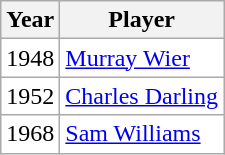<table class="wikitable">
<tr>
<th width=>Year</th>
<th width=>Player</th>
</tr>
<tr style="text-align:left; background: #ffffff;">
<td>1948</td>
<td><a href='#'>Murray Wier</a></td>
</tr>
<tr style="text-align:left; background: #ffffff;">
<td>1952</td>
<td><a href='#'>Charles Darling</a></td>
</tr>
<tr style="text-align:left; background: #ffffff;">
<td>1968</td>
<td><a href='#'>Sam Williams</a></td>
</tr>
</table>
